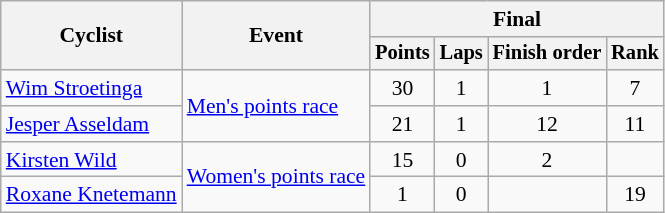<table class="wikitable" style="font-size:90%">
<tr>
<th rowspan=2>Cyclist</th>
<th rowspan=2>Event</th>
<th colspan=4>Final</th>
</tr>
<tr style="font-size:95%">
<th>Points</th>
<th>Laps</th>
<th>Finish order</th>
<th>Rank</th>
</tr>
<tr align=center>
<td align=left><a href='#'>Wim Stroetinga</a></td>
<td align=left rowspan=2><a href='#'>Men's points race</a></td>
<td>30</td>
<td>1</td>
<td>1</td>
<td>7</td>
</tr>
<tr align=center>
<td align=left><a href='#'>Jesper Asseldam</a></td>
<td>21</td>
<td>1</td>
<td>12</td>
<td>11</td>
</tr>
<tr align=center>
<td align=left><a href='#'>Kirsten Wild</a></td>
<td align=left rowspan=2><a href='#'>Women's points race</a></td>
<td>15</td>
<td>0</td>
<td>2</td>
<td></td>
</tr>
<tr align=center>
<td align=left><a href='#'>Roxane Knetemann</a></td>
<td>1</td>
<td>0</td>
<td></td>
<td>19</td>
</tr>
</table>
